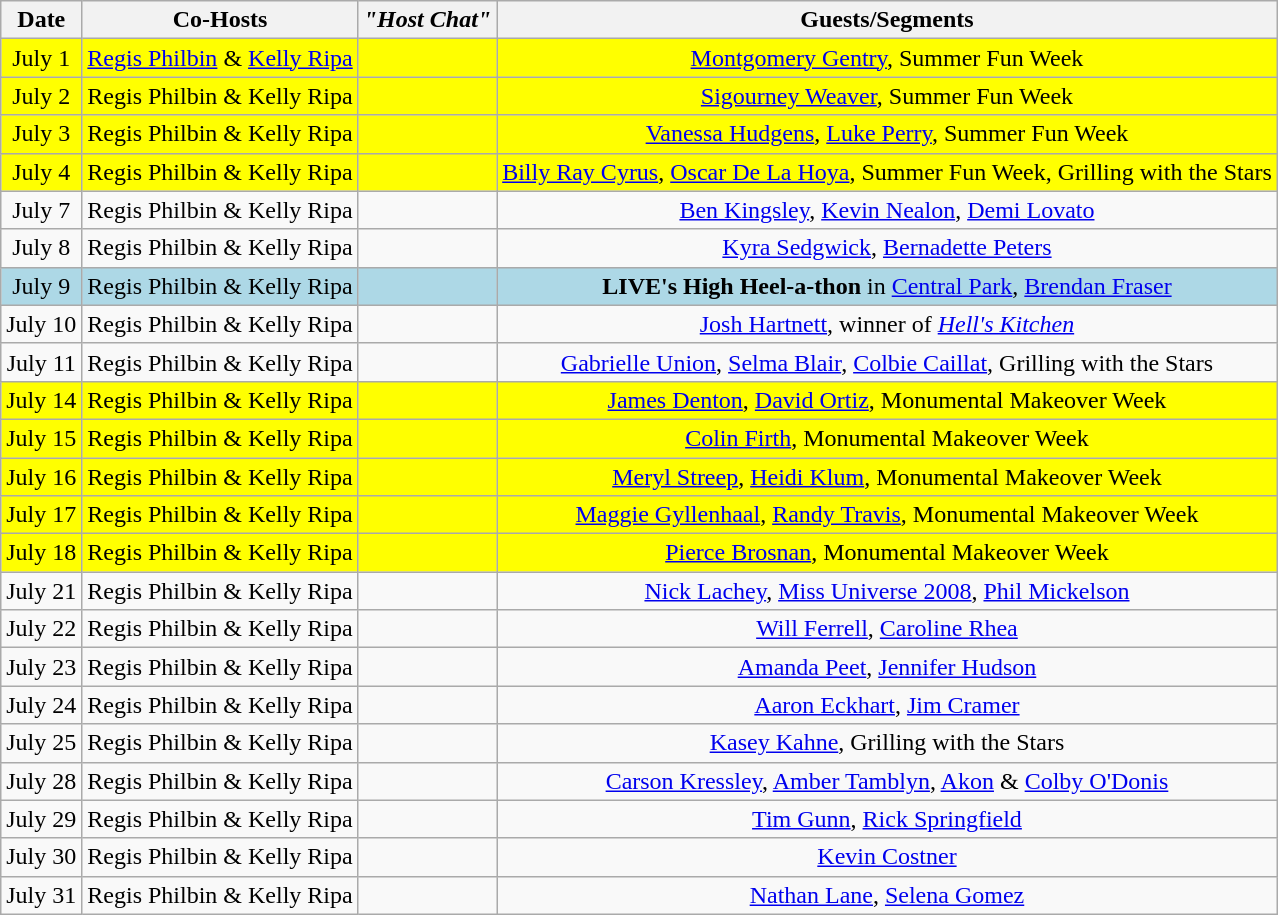<table class="wikitable sortable" style="text-align:center;">
<tr>
<th>Date</th>
<th>Co-Hosts</th>
<th><em>"Host Chat"</em></th>
<th>Guests/Segments</th>
</tr>
<tr style="background:yellow;">
<td>July 1</td>
<td><a href='#'>Regis Philbin</a> & <a href='#'>Kelly Ripa</a></td>
<td></td>
<td><a href='#'>Montgomery Gentry</a>, Summer Fun Week</td>
</tr>
<tr style="background:yellow;">
<td>July 2</td>
<td>Regis Philbin & Kelly Ripa</td>
<td></td>
<td><a href='#'>Sigourney Weaver</a>, Summer Fun Week</td>
</tr>
<tr style="background:yellow;">
<td>July 3</td>
<td>Regis Philbin & Kelly Ripa</td>
<td></td>
<td><a href='#'>Vanessa Hudgens</a>, <a href='#'>Luke Perry</a>, Summer Fun Week</td>
</tr>
<tr style="background:yellow;">
<td>July 4</td>
<td>Regis Philbin & Kelly Ripa</td>
<td></td>
<td><a href='#'>Billy Ray Cyrus</a>, <a href='#'>Oscar De La Hoya</a>, Summer Fun Week, Grilling with the Stars</td>
</tr>
<tr>
<td>July 7</td>
<td>Regis Philbin & Kelly Ripa</td>
<td></td>
<td><a href='#'>Ben Kingsley</a>, <a href='#'>Kevin Nealon</a>, <a href='#'>Demi Lovato</a></td>
</tr>
<tr>
<td>July 8</td>
<td>Regis Philbin & Kelly Ripa</td>
<td></td>
<td><a href='#'>Kyra Sedgwick</a>, <a href='#'>Bernadette Peters</a></td>
</tr>
<tr style="background:lightblue;">
<td>July 9</td>
<td>Regis Philbin & Kelly Ripa</td>
<td></td>
<td><strong>LIVE's High Heel-a-thon</strong> in <a href='#'>Central Park</a>, <a href='#'>Brendan Fraser</a></td>
</tr>
<tr>
<td>July 10</td>
<td>Regis Philbin & Kelly Ripa</td>
<td></td>
<td><a href='#'>Josh Hartnett</a>, winner of <em><a href='#'>Hell's Kitchen</a></em></td>
</tr>
<tr>
<td>July 11</td>
<td>Regis Philbin & Kelly Ripa</td>
<td></td>
<td><a href='#'>Gabrielle Union</a>, <a href='#'>Selma Blair</a>, <a href='#'>Colbie Caillat</a>, Grilling with the Stars</td>
</tr>
<tr style="background:yellow;">
<td>July 14</td>
<td>Regis Philbin & Kelly Ripa</td>
<td></td>
<td><a href='#'>James Denton</a>, <a href='#'>David Ortiz</a>, Monumental Makeover Week</td>
</tr>
<tr style="background:yellow;">
<td>July 15</td>
<td>Regis Philbin & Kelly Ripa</td>
<td></td>
<td><a href='#'>Colin Firth</a>, Monumental Makeover Week</td>
</tr>
<tr style="background:yellow;">
<td>July 16</td>
<td>Regis Philbin & Kelly Ripa</td>
<td></td>
<td><a href='#'>Meryl Streep</a>, <a href='#'>Heidi Klum</a>, Monumental Makeover Week</td>
</tr>
<tr style="background:yellow;">
<td>July 17</td>
<td>Regis Philbin & Kelly Ripa</td>
<td></td>
<td><a href='#'>Maggie Gyllenhaal</a>, <a href='#'>Randy Travis</a>, Monumental Makeover Week</td>
</tr>
<tr style="background:yellow;">
<td>July 18</td>
<td>Regis Philbin & Kelly Ripa</td>
<td></td>
<td><a href='#'>Pierce Brosnan</a>, Monumental Makeover Week</td>
</tr>
<tr>
<td>July 21</td>
<td>Regis Philbin & Kelly Ripa</td>
<td></td>
<td><a href='#'>Nick Lachey</a>, <a href='#'>Miss Universe 2008</a>, <a href='#'>Phil Mickelson</a></td>
</tr>
<tr>
<td>July 22</td>
<td>Regis Philbin & Kelly Ripa</td>
<td></td>
<td><a href='#'>Will Ferrell</a>, <a href='#'>Caroline Rhea</a></td>
</tr>
<tr>
<td>July 23</td>
<td>Regis Philbin & Kelly Ripa</td>
<td></td>
<td><a href='#'>Amanda Peet</a>, <a href='#'>Jennifer Hudson</a></td>
</tr>
<tr>
<td>July 24</td>
<td>Regis Philbin & Kelly Ripa</td>
<td></td>
<td><a href='#'>Aaron Eckhart</a>, <a href='#'>Jim Cramer</a></td>
</tr>
<tr>
<td>July 25</td>
<td>Regis Philbin & Kelly Ripa</td>
<td></td>
<td><a href='#'>Kasey Kahne</a>, Grilling with the Stars</td>
</tr>
<tr>
<td>July 28</td>
<td>Regis Philbin & Kelly Ripa</td>
<td></td>
<td><a href='#'>Carson Kressley</a>, <a href='#'>Amber Tamblyn</a>, <a href='#'>Akon</a> & <a href='#'>Colby O'Donis</a></td>
</tr>
<tr>
<td>July 29</td>
<td>Regis Philbin & Kelly Ripa</td>
<td></td>
<td><a href='#'>Tim Gunn</a>, <a href='#'>Rick Springfield</a></td>
</tr>
<tr>
<td>July 30</td>
<td>Regis Philbin & Kelly Ripa</td>
<td></td>
<td><a href='#'>Kevin Costner</a></td>
</tr>
<tr>
<td>July 31</td>
<td>Regis Philbin & Kelly Ripa</td>
<td></td>
<td><a href='#'>Nathan Lane</a>, <a href='#'>Selena Gomez</a></td>
</tr>
</table>
